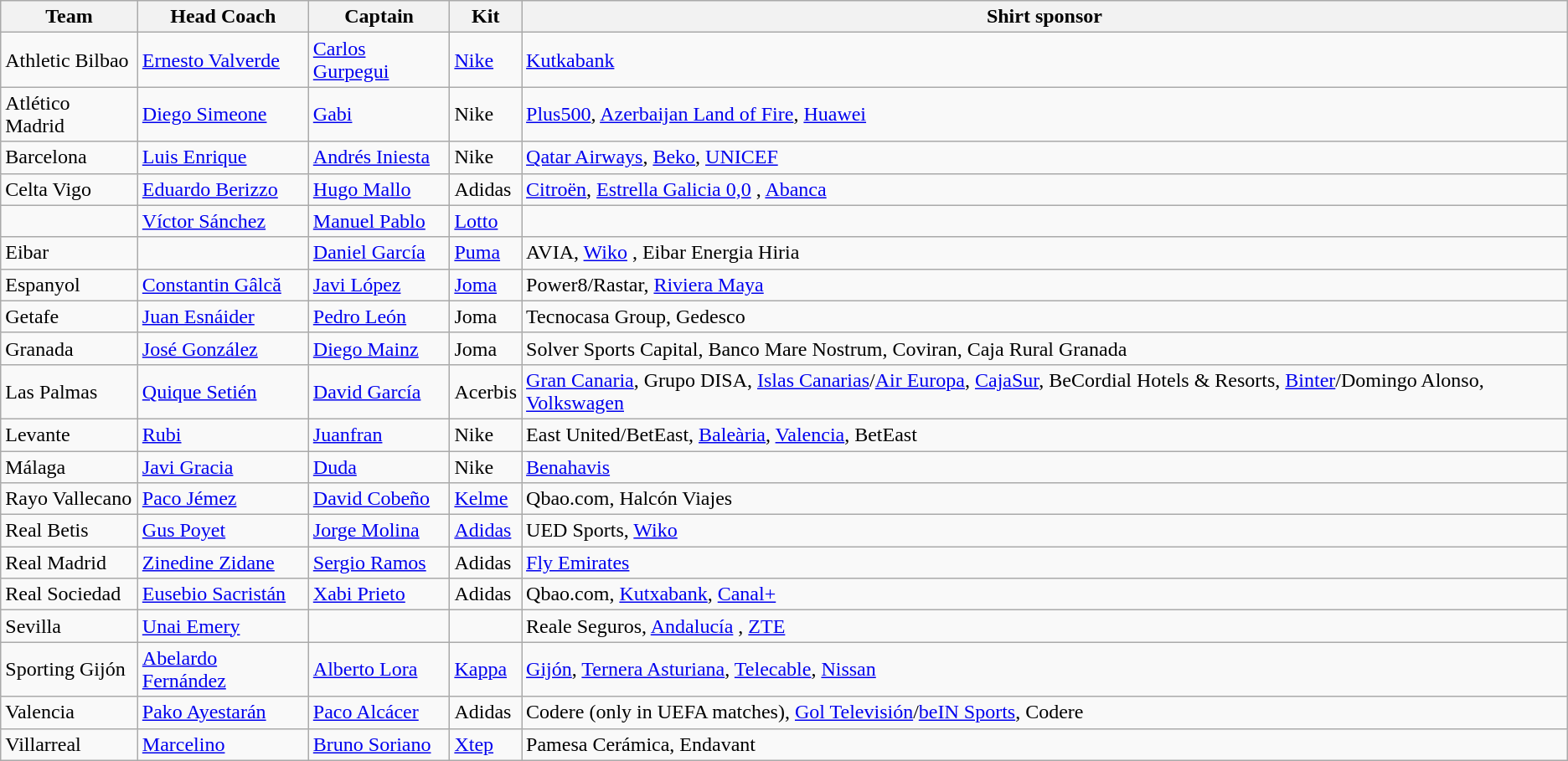<table class="wikitable sortable" style="text-align: left;">
<tr>
<th>Team</th>
<th>Head Coach</th>
<th>Captain</th>
<th>Kit</th>
<th>Shirt sponsor</th>
</tr>
<tr>
<td>Athletic Bilbao</td>
<td> <a href='#'>Ernesto Valverde</a></td>
<td> <a href='#'>Carlos Gurpegui</a></td>
<td><a href='#'>Nike</a></td>
<td><a href='#'>Kutkabank</a></td>
</tr>
<tr>
<td>Atlético Madrid</td>
<td> <a href='#'>Diego Simeone</a></td>
<td> <a href='#'>Gabi</a></td>
<td>Nike</td>
<td><a href='#'>Plus500</a>, <a href='#'>Azerbaijan Land of Fire</a>, <a href='#'>Huawei</a></td>
</tr>
<tr>
<td>Barcelona</td>
<td> <a href='#'>Luis Enrique</a></td>
<td> <a href='#'>Andrés Iniesta</a></td>
<td>Nike</td>
<td><a href='#'>Qatar Airways</a>, <a href='#'>Beko</a>, <a href='#'>UNICEF</a></td>
</tr>
<tr>
<td>Celta Vigo</td>
<td> <a href='#'>Eduardo Berizzo</a></td>
<td> <a href='#'>Hugo Mallo</a></td>
<td>Adidas</td>
<td><a href='#'>Citroën</a>, <a href='#'>Estrella Galicia 0,0</a> , <a href='#'>Abanca</a></td>
</tr>
<tr>
<td></td>
<td> <a href='#'>Víctor Sánchez</a></td>
<td> <a href='#'>Manuel Pablo</a></td>
<td><a href='#'>Lotto</a></td>
<td></td>
</tr>
<tr>
<td>Eibar</td>
<td></td>
<td> <a href='#'>Daniel García</a></td>
<td><a href='#'>Puma</a></td>
<td>AVIA, <a href='#'>Wiko</a> , Eibar Energia Hiria</td>
</tr>
<tr>
<td>Espanyol</td>
<td> <a href='#'>Constantin Gâlcă</a></td>
<td> <a href='#'>Javi López</a></td>
<td><a href='#'>Joma</a></td>
<td>Power8/Rastar, <a href='#'>Riviera Maya</a> </td>
</tr>
<tr>
<td>Getafe</td>
<td> <a href='#'>Juan Esnáider</a></td>
<td> <a href='#'>Pedro León</a></td>
<td>Joma</td>
<td>Tecnocasa Group, Gedesco</td>
</tr>
<tr>
<td>Granada</td>
<td> <a href='#'>José González</a></td>
<td> <a href='#'>Diego Mainz</a></td>
<td>Joma</td>
<td>Solver Sports Capital, Banco Mare Nostrum, Coviran, Caja Rural Granada</td>
</tr>
<tr>
<td>Las Palmas</td>
<td> <a href='#'>Quique Setién</a></td>
<td> <a href='#'>David García</a></td>
<td>Acerbis</td>
<td><a href='#'>Gran Canaria</a>, Grupo DISA, <a href='#'>Islas Canarias</a>/<a href='#'>Air Europa</a>, <a href='#'>CajaSur</a>, BeCordial Hotels & Resorts, <a href='#'>Binter</a>/Domingo Alonso, <a href='#'>Volkswagen</a></td>
</tr>
<tr>
<td>Levante</td>
<td> <a href='#'>Rubi</a></td>
<td> <a href='#'>Juanfran</a></td>
<td>Nike</td>
<td>East United/BetEast, <a href='#'>Baleària</a>, <a href='#'>Valencia</a>, BetEast</td>
</tr>
<tr>
<td>Málaga</td>
<td> <a href='#'>Javi Gracia</a></td>
<td> <a href='#'>Duda</a></td>
<td>Nike</td>
<td><a href='#'>Benahavis</a></td>
</tr>
<tr>
<td>Rayo Vallecano</td>
<td> <a href='#'>Paco Jémez</a></td>
<td> <a href='#'>David Cobeño</a></td>
<td><a href='#'>Kelme</a></td>
<td>Qbao.com, Halcón Viajes</td>
</tr>
<tr>
<td>Real Betis</td>
<td> <a href='#'>Gus Poyet</a></td>
<td> <a href='#'>Jorge Molina</a></td>
<td><a href='#'>Adidas</a></td>
<td>UED Sports, <a href='#'>Wiko</a> </td>
</tr>
<tr>
<td>Real Madrid</td>
<td> <a href='#'>Zinedine Zidane</a></td>
<td> <a href='#'>Sergio Ramos</a></td>
<td>Adidas</td>
<td><a href='#'>Fly Emirates</a></td>
</tr>
<tr>
<td>Real Sociedad</td>
<td> <a href='#'>Eusebio Sacristán</a></td>
<td> <a href='#'>Xabi Prieto</a></td>
<td>Adidas</td>
<td>Qbao.com, <a href='#'>Kutxabank</a>, <a href='#'>Canal+</a></td>
</tr>
<tr>
<td>Sevilla</td>
<td> <a href='#'>Unai Emery</a></td>
<td></td>
<td></td>
<td>Reale Seguros, <a href='#'>Andalucía</a> , <a href='#'>ZTE</a> </td>
</tr>
<tr>
<td>Sporting Gijón</td>
<td> <a href='#'>Abelardo Fernández</a></td>
<td> <a href='#'>Alberto Lora</a></td>
<td><a href='#'>Kappa</a></td>
<td><a href='#'>Gijón</a>, <a href='#'>Ternera Asturiana</a>, <a href='#'>Telecable</a>, <a href='#'>Nissan</a></td>
</tr>
<tr>
<td>Valencia</td>
<td> <a href='#'>Pako Ayestarán</a></td>
<td> <a href='#'>Paco Alcácer</a></td>
<td>Adidas</td>
<td>Codere (only in UEFA matches), <a href='#'>Gol Televisión</a>/<a href='#'>beIN Sports</a>, Codere</td>
</tr>
<tr>
<td>Villarreal</td>
<td> <a href='#'>Marcelino</a></td>
<td> <a href='#'>Bruno Soriano</a></td>
<td><a href='#'>Xtep</a></td>
<td>Pamesa Cerámica, Endavant</td>
</tr>
</table>
